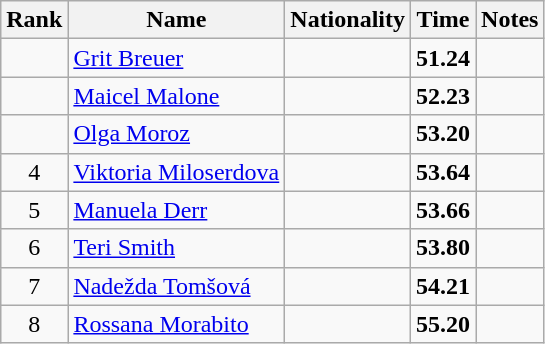<table class="wikitable sortable" style="text-align:center">
<tr>
<th>Rank</th>
<th>Name</th>
<th>Nationality</th>
<th>Time</th>
<th>Notes</th>
</tr>
<tr>
<td></td>
<td align=left><a href='#'>Grit Breuer</a></td>
<td align=left></td>
<td><strong>51.24</strong></td>
<td></td>
</tr>
<tr>
<td></td>
<td align=left><a href='#'>Maicel Malone</a></td>
<td align=left></td>
<td><strong>52.23</strong></td>
<td></td>
</tr>
<tr>
<td></td>
<td align=left><a href='#'>Olga Moroz</a></td>
<td align=left></td>
<td><strong>53.20</strong></td>
<td></td>
</tr>
<tr>
<td>4</td>
<td align=left><a href='#'>Viktoria Miloserdova</a></td>
<td align=left></td>
<td><strong>53.64</strong></td>
<td></td>
</tr>
<tr>
<td>5</td>
<td align=left><a href='#'>Manuela Derr</a></td>
<td align=left></td>
<td><strong>53.66</strong></td>
<td></td>
</tr>
<tr>
<td>6</td>
<td align=left><a href='#'>Teri Smith</a></td>
<td align=left></td>
<td><strong>53.80</strong></td>
<td></td>
</tr>
<tr>
<td>7</td>
<td align=left><a href='#'>Nadežda Tomšová</a></td>
<td align=left></td>
<td><strong>54.21</strong></td>
<td></td>
</tr>
<tr>
<td>8</td>
<td align=left><a href='#'>Rossana Morabito</a></td>
<td align=left></td>
<td><strong>55.20</strong></td>
<td></td>
</tr>
</table>
